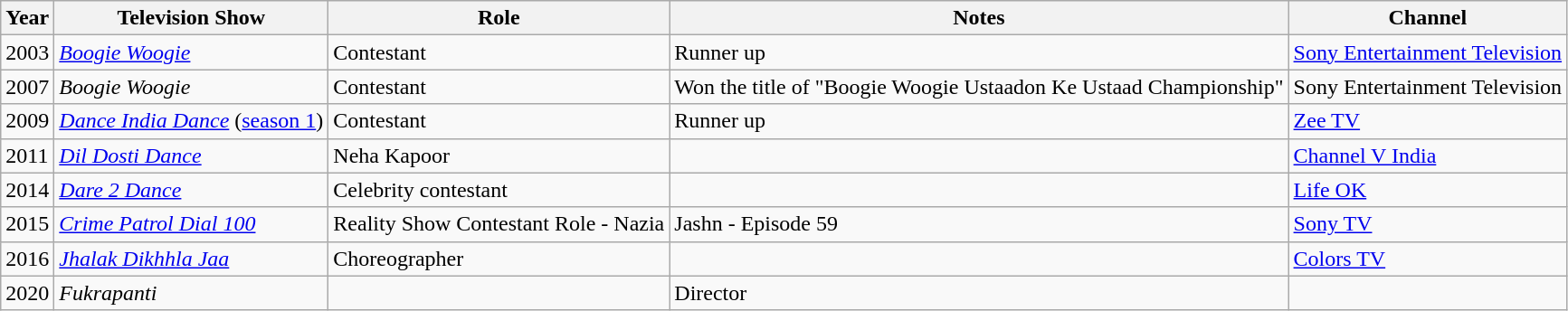<table class="wikitable">
<tr>
<th>Year</th>
<th>Television Show</th>
<th>Role</th>
<th>Notes</th>
<th>Channel</th>
</tr>
<tr>
<td>2003</td>
<td><em><a href='#'>Boogie Woogie</a></em></td>
<td>Contestant</td>
<td>Runner up</td>
<td><a href='#'>Sony Entertainment Television</a></td>
</tr>
<tr>
<td>2007</td>
<td><em>Boogie Woogie</em></td>
<td>Contestant</td>
<td>Won the title of "Boogie Woogie Ustaadon Ke Ustaad Championship"</td>
<td>Sony Entertainment Television</td>
</tr>
<tr>
<td>2009</td>
<td><em><a href='#'>Dance India Dance</a></em> (<a href='#'>season 1</a>)</td>
<td>Contestant</td>
<td>Runner up</td>
<td><a href='#'>Zee TV</a></td>
</tr>
<tr>
<td>2011</td>
<td><em><a href='#'>Dil Dosti Dance</a></em></td>
<td>Neha Kapoor</td>
<td></td>
<td><a href='#'>Channel V India</a></td>
</tr>
<tr>
<td>2014</td>
<td><em><a href='#'>Dare 2 Dance</a></em></td>
<td>Celebrity contestant</td>
<td></td>
<td><a href='#'>Life OK</a></td>
</tr>
<tr>
<td>2015</td>
<td><em><a href='#'>Crime Patrol Dial 100</a></em></td>
<td>Reality Show Contestant Role - Nazia</td>
<td>Jashn - Episode 59</td>
<td><a href='#'>Sony TV</a></td>
</tr>
<tr>
<td>2016</td>
<td><em><a href='#'>Jhalak Dikhhla Jaa</a></em></td>
<td>Choreographer</td>
<td></td>
<td><a href='#'>Colors TV</a></td>
</tr>
<tr>
<td>2020</td>
<td><em>Fukrapanti</em></td>
<td></td>
<td>Director</td>
<td></td>
</tr>
</table>
